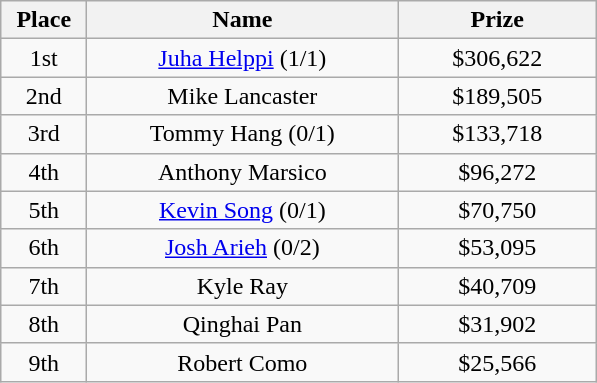<table class="wikitable">
<tr>
<th width="50">Place</th>
<th width="200">Name</th>
<th width="125">Prize</th>
</tr>
<tr>
<td align = "center">1st</td>
<td align = "center"><a href='#'>Juha Helppi</a> (1/1)</td>
<td align = "center">$306,622</td>
</tr>
<tr>
<td align = "center">2nd</td>
<td align = "center">Mike Lancaster</td>
<td align = "center">$189,505</td>
</tr>
<tr>
<td align = "center">3rd</td>
<td align = "center">Tommy Hang (0/1)</td>
<td align = "center">$133,718</td>
</tr>
<tr>
<td align = "center">4th</td>
<td align = "center">Anthony Marsico</td>
<td align = "center">$96,272</td>
</tr>
<tr>
<td align = "center">5th</td>
<td align = "center"><a href='#'>Kevin Song</a> (0/1)</td>
<td align = "center">$70,750</td>
</tr>
<tr>
<td align = "center">6th</td>
<td align = "center"><a href='#'>Josh Arieh</a> (0/2)</td>
<td align = "center">$53,095</td>
</tr>
<tr>
<td align = "center">7th</td>
<td align = "center">Kyle Ray</td>
<td align = "center">$40,709</td>
</tr>
<tr>
<td align = "center">8th</td>
<td align = "center">Qinghai Pan</td>
<td align = "center">$31,902</td>
</tr>
<tr>
<td align = "center">9th</td>
<td align = "center">Robert Como</td>
<td align = "center">$25,566</td>
</tr>
</table>
